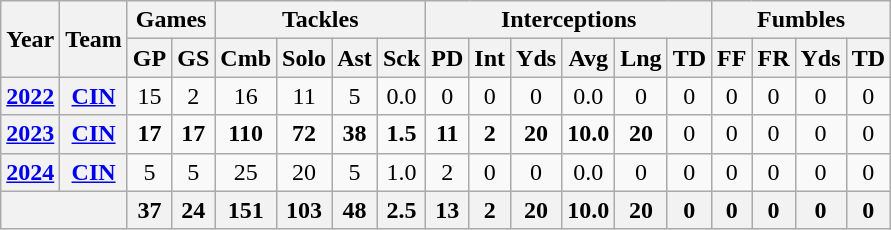<table class="wikitable" style="text-align:center;">
<tr>
<th rowspan="2">Year</th>
<th rowspan="2">Team</th>
<th colspan="2">Games</th>
<th colspan="4">Tackles</th>
<th colspan="6">Interceptions</th>
<th colspan="4">Fumbles</th>
</tr>
<tr>
<th>GP</th>
<th>GS</th>
<th>Cmb</th>
<th>Solo</th>
<th>Ast</th>
<th>Sck</th>
<th>PD</th>
<th>Int</th>
<th>Yds</th>
<th>Avg</th>
<th>Lng</th>
<th>TD</th>
<th>FF</th>
<th>FR</th>
<th>Yds</th>
<th>TD</th>
</tr>
<tr>
<th><a href='#'>2022</a></th>
<th><a href='#'>CIN</a></th>
<td>15</td>
<td>2</td>
<td>16</td>
<td>11</td>
<td>5</td>
<td>0.0</td>
<td>0</td>
<td>0</td>
<td>0</td>
<td>0.0</td>
<td>0</td>
<td>0</td>
<td>0</td>
<td>0</td>
<td>0</td>
<td>0</td>
</tr>
<tr>
<th><a href='#'>2023</a></th>
<th><a href='#'>CIN</a></th>
<td><strong>17</strong></td>
<td><strong>17</strong></td>
<td><strong>110</strong></td>
<td><strong>72</strong></td>
<td><strong>38</strong></td>
<td><strong>1.5</strong></td>
<td><strong>11</strong></td>
<td><strong>2</strong></td>
<td><strong>20</strong></td>
<td><strong>10.0</strong></td>
<td><strong>20</strong></td>
<td>0</td>
<td>0</td>
<td>0</td>
<td>0</td>
<td>0</td>
</tr>
<tr>
<th><a href='#'>2024</a></th>
<th><a href='#'>CIN</a></th>
<td>5</td>
<td>5</td>
<td>25</td>
<td>20</td>
<td>5</td>
<td>1.0</td>
<td>2</td>
<td>0</td>
<td>0</td>
<td>0.0</td>
<td>0</td>
<td>0</td>
<td>0</td>
<td>0</td>
<td>0</td>
<td>0</td>
</tr>
<tr>
<th colspan="2"></th>
<th>37</th>
<th>24</th>
<th>151</th>
<th>103</th>
<th>48</th>
<th>2.5</th>
<th>13</th>
<th>2</th>
<th>20</th>
<th>10.0</th>
<th>20</th>
<th>0</th>
<th>0</th>
<th>0</th>
<th>0</th>
<th>0</th>
</tr>
</table>
